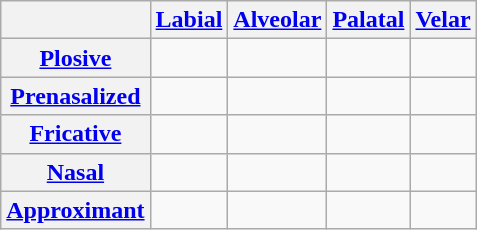<table class="wikitable">
<tr>
<th></th>
<th><a href='#'>Labial</a></th>
<th><a href='#'>Alveolar</a></th>
<th><a href='#'>Palatal</a></th>
<th><a href='#'>Velar</a></th>
</tr>
<tr>
<th><a href='#'>Plosive</a></th>
<td> </td>
<td> </td>
<td></td>
<td> </td>
</tr>
<tr>
<th><a href='#'>Prenasalized</a></th>
<td></td>
<td></td>
<td></td>
<td></td>
</tr>
<tr>
<th><a href='#'>Fricative</a></th>
<td></td>
<td></td>
<td></td>
<td></td>
</tr>
<tr>
<th><a href='#'>Nasal</a></th>
<td></td>
<td></td>
<td></td>
<td></td>
</tr>
<tr>
<th><a href='#'>Approximant</a></th>
<td></td>
<td></td>
<td></td>
<td></td>
</tr>
</table>
